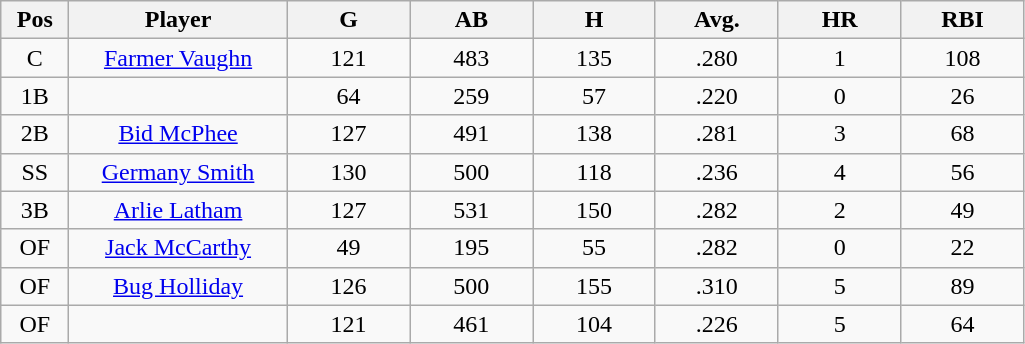<table class="wikitable sortable">
<tr>
<th bgcolor="#DDDDFF" width="5%">Pos</th>
<th bgcolor="#DDDDFF" width="16%">Player</th>
<th bgcolor="#DDDDFF" width="9%">G</th>
<th bgcolor="#DDDDFF" width="9%">AB</th>
<th bgcolor="#DDDDFF" width="9%">H</th>
<th bgcolor="#DDDDFF" width="9%">Avg.</th>
<th bgcolor="#DDDDFF" width="9%">HR</th>
<th bgcolor="#DDDDFF" width="9%">RBI</th>
</tr>
<tr align="center">
<td>C</td>
<td><a href='#'>Farmer Vaughn</a></td>
<td>121</td>
<td>483</td>
<td>135</td>
<td>.280</td>
<td>1</td>
<td>108</td>
</tr>
<tr align=center>
<td>1B</td>
<td></td>
<td>64</td>
<td>259</td>
<td>57</td>
<td>.220</td>
<td>0</td>
<td>26</td>
</tr>
<tr align="center">
<td>2B</td>
<td><a href='#'>Bid McPhee</a></td>
<td>127</td>
<td>491</td>
<td>138</td>
<td>.281</td>
<td>3</td>
<td>68</td>
</tr>
<tr align=center>
<td>SS</td>
<td><a href='#'>Germany Smith</a></td>
<td>130</td>
<td>500</td>
<td>118</td>
<td>.236</td>
<td>4</td>
<td>56</td>
</tr>
<tr align=center>
<td>3B</td>
<td><a href='#'>Arlie Latham</a></td>
<td>127</td>
<td>531</td>
<td>150</td>
<td>.282</td>
<td>2</td>
<td>49</td>
</tr>
<tr align=center>
<td>OF</td>
<td><a href='#'>Jack McCarthy</a></td>
<td>49</td>
<td>195</td>
<td>55</td>
<td>.282</td>
<td>0</td>
<td>22</td>
</tr>
<tr align=center>
<td>OF</td>
<td><a href='#'>Bug Holliday</a></td>
<td>126</td>
<td>500</td>
<td>155</td>
<td>.310</td>
<td>5</td>
<td>89</td>
</tr>
<tr align=center>
<td>OF</td>
<td></td>
<td>121</td>
<td>461</td>
<td>104</td>
<td>.226</td>
<td>5</td>
<td>64</td>
</tr>
</table>
